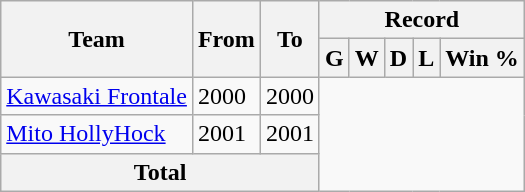<table class="wikitable" style="text-align: center">
<tr>
<th rowspan="2">Team</th>
<th rowspan="2">From</th>
<th rowspan="2">To</th>
<th colspan="5">Record</th>
</tr>
<tr>
<th>G</th>
<th>W</th>
<th>D</th>
<th>L</th>
<th>Win %</th>
</tr>
<tr>
<td align="left"><a href='#'>Kawasaki Frontale</a></td>
<td align="left">2000</td>
<td align="left">2000<br></td>
</tr>
<tr>
<td align="left"><a href='#'>Mito HollyHock</a></td>
<td align="left">2001</td>
<td align="left">2001<br></td>
</tr>
<tr>
<th colspan="3">Total<br></th>
</tr>
</table>
